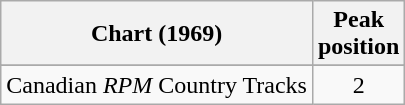<table class="wikitable sortable">
<tr>
<th align="left">Chart (1969)</th>
<th align="center">Peak<br>position</th>
</tr>
<tr>
</tr>
<tr>
<td align="left">Canadian <em>RPM</em> Country Tracks</td>
<td align="center">2</td>
</tr>
</table>
